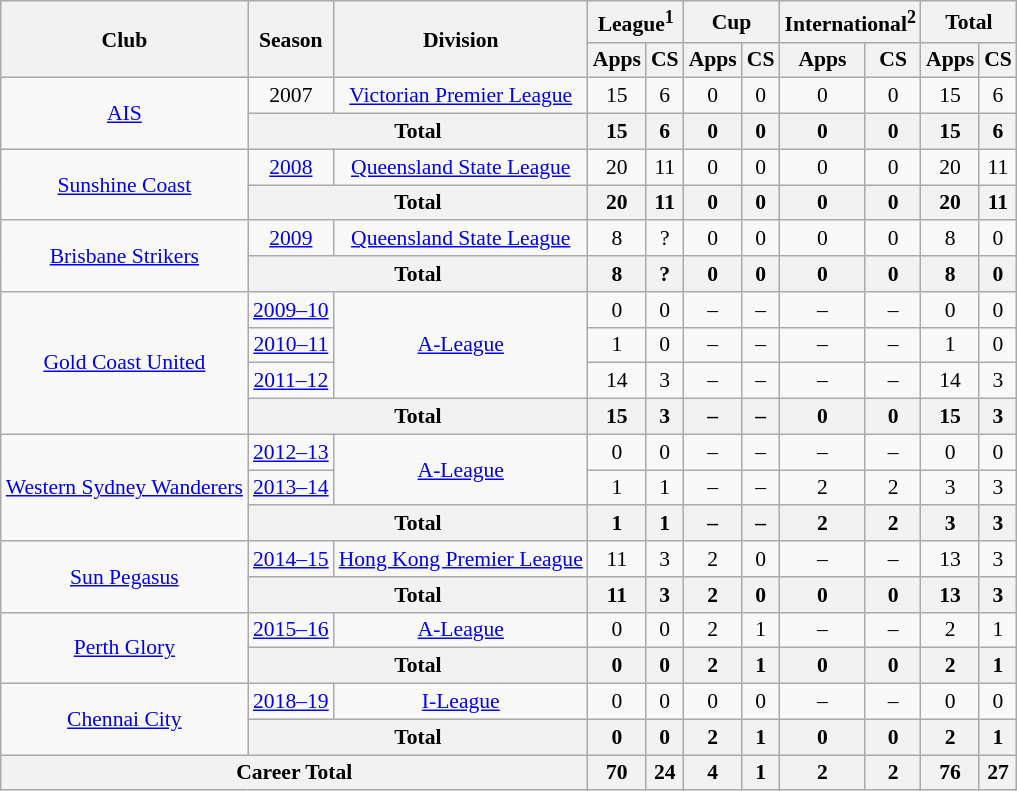<table class="wikitable" style="font-size:90%; text-align: center">
<tr>
<th rowspan="2">Club</th>
<th rowspan="2">Season</th>
<th rowspan="2">Division</th>
<th colspan="2">League<sup>1</sup></th>
<th colspan="2">Cup</th>
<th colspan="2">International<sup>2</sup></th>
<th colspan="2">Total</th>
</tr>
<tr>
<th>Apps</th>
<th>CS</th>
<th>Apps</th>
<th>CS</th>
<th>Apps</th>
<th>CS</th>
<th>Apps</th>
<th>CS</th>
</tr>
<tr>
<td rowspan="2" valign="center"><a href='#'>AIS</a></td>
<td>2007</td>
<td><a href='#'>Victorian Premier League</a></td>
<td>15</td>
<td>6</td>
<td>0</td>
<td>0</td>
<td>0</td>
<td>0</td>
<td>15</td>
<td>6</td>
</tr>
<tr>
<th colspan=2>Total</th>
<th>15</th>
<th>6</th>
<th>0</th>
<th>0</th>
<th>0</th>
<th>0</th>
<th>15</th>
<th>6</th>
</tr>
<tr>
<td rowspan="2" valign="center"><a href='#'>Sunshine Coast</a></td>
<td><a href='#'>2008</a></td>
<td rowspan="1" valign="center"><a href='#'>Queensland State League</a></td>
<td>20</td>
<td>11</td>
<td>0</td>
<td>0</td>
<td>0</td>
<td>0</td>
<td>20</td>
<td>11</td>
</tr>
<tr>
<th colspan="2">Total</th>
<th>20</th>
<th>11</th>
<th>0</th>
<th>0</th>
<th>0</th>
<th>0</th>
<th>20</th>
<th>11</th>
</tr>
<tr>
<td rowspan="2" valign="center"><a href='#'>Brisbane Strikers</a></td>
<td><a href='#'>2009</a></td>
<td rowspan="1" valign="center"><a href='#'>Queensland State League</a></td>
<td>8</td>
<td>?</td>
<td>0</td>
<td>0</td>
<td>0</td>
<td>0</td>
<td>8</td>
<td>0</td>
</tr>
<tr>
<th colspan="2">Total</th>
<th>8</th>
<th>?</th>
<th>0</th>
<th>0</th>
<th>0</th>
<th>0</th>
<th>8</th>
<th>0</th>
</tr>
<tr>
<td rowspan="4" valign="center"><a href='#'>Gold Coast United</a></td>
<td><a href='#'>2009–10</a></td>
<td rowspan="3" valign="center"><a href='#'>A-League</a></td>
<td>0</td>
<td>0</td>
<td>–</td>
<td>–</td>
<td>–</td>
<td>–</td>
<td>0</td>
<td>0</td>
</tr>
<tr>
<td><a href='#'>2010–11</a></td>
<td>1</td>
<td>0</td>
<td>–</td>
<td>–</td>
<td>–</td>
<td>–</td>
<td>1</td>
<td>0</td>
</tr>
<tr>
<td><a href='#'>2011–12</a></td>
<td>14</td>
<td>3</td>
<td>–</td>
<td>–</td>
<td>–</td>
<td>–</td>
<td>14</td>
<td>3</td>
</tr>
<tr>
<th colspan="2">Total</th>
<th>15</th>
<th>3</th>
<th>–</th>
<th>–</th>
<th>0</th>
<th>0</th>
<th>15</th>
<th>3</th>
</tr>
<tr>
<td rowspan="3" valign="center"><a href='#'>Western Sydney Wanderers</a></td>
<td><a href='#'>2012–13</a></td>
<td rowspan="2" valign="center"><a href='#'>A-League</a></td>
<td>0</td>
<td>0</td>
<td>–</td>
<td>–</td>
<td>–</td>
<td>–</td>
<td>0</td>
<td>0</td>
</tr>
<tr>
<td><a href='#'>2013–14</a></td>
<td>1</td>
<td>1</td>
<td>–</td>
<td>–</td>
<td>2</td>
<td>2</td>
<td>3</td>
<td>3</td>
</tr>
<tr>
<th colspan="2">Total</th>
<th>1</th>
<th>1</th>
<th>–</th>
<th>–</th>
<th>2</th>
<th>2</th>
<th>3</th>
<th>3</th>
</tr>
<tr>
<td rowspan="2" valign="center"><a href='#'>Sun Pegasus</a></td>
<td><a href='#'>2014–15</a></td>
<td rowspan="1" valign="center"><a href='#'>Hong Kong Premier League</a></td>
<td>11</td>
<td>3</td>
<td>2</td>
<td>0</td>
<td>–</td>
<td>–</td>
<td>13</td>
<td>3</td>
</tr>
<tr>
<th colspan="2">Total</th>
<th>11</th>
<th>3</th>
<th>2</th>
<th>0</th>
<th>0</th>
<th>0</th>
<th>13</th>
<th>3</th>
</tr>
<tr>
<td rowspan="2" valign="center"><a href='#'>Perth Glory</a></td>
<td><a href='#'>2015–16</a></td>
<td rowspan="1" valign="center"><a href='#'>A-League</a></td>
<td>0</td>
<td>0</td>
<td>2</td>
<td>1</td>
<td>–</td>
<td>–</td>
<td>2</td>
<td>1</td>
</tr>
<tr>
<th colspan="2">Total</th>
<th>0</th>
<th>0</th>
<th>2</th>
<th>1</th>
<th>0</th>
<th>0</th>
<th>2</th>
<th>1</th>
</tr>
<tr>
<td rowspan="2" valign="center"><a href='#'>Chennai City</a></td>
<td><a href='#'>2018–19</a></td>
<td rowspan="1" valign="center"><a href='#'>I-League</a></td>
<td>0</td>
<td>0</td>
<td>0</td>
<td>0</td>
<td>–</td>
<td>–</td>
<td>0</td>
<td>0</td>
</tr>
<tr>
<th colspan="2">Total</th>
<th>0</th>
<th>0</th>
<th>2</th>
<th>1</th>
<th>0</th>
<th>0</th>
<th>2</th>
<th>1</th>
</tr>
<tr>
<th colspan="3">Career Total</th>
<th>70</th>
<th>24</th>
<th>4</th>
<th>1</th>
<th>2</th>
<th>2</th>
<th>76</th>
<th>27</th>
</tr>
</table>
